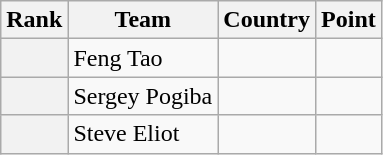<table class="wikitable sortable">
<tr>
<th>Rank</th>
<th>Team</th>
<th>Country</th>
<th>Point</th>
</tr>
<tr>
<th></th>
<td>Feng Tao</td>
<td></td>
<td></td>
</tr>
<tr>
<th></th>
<td>Sergey Pogiba</td>
<td></td>
<td></td>
</tr>
<tr>
<th></th>
<td>Steve Eliot</td>
<td></td>
<td></td>
</tr>
</table>
